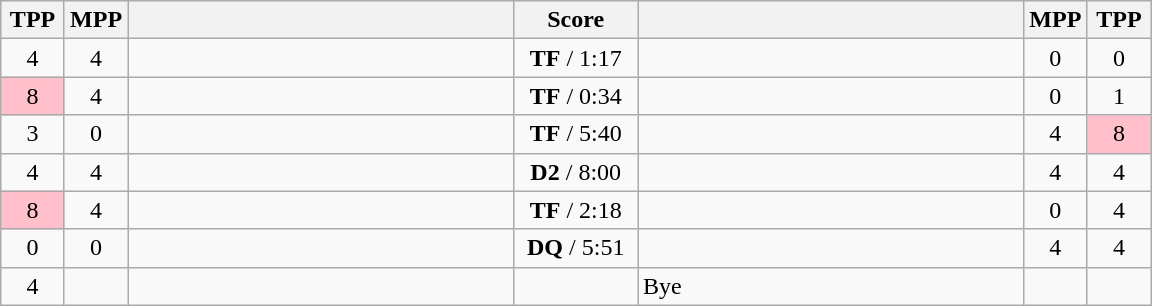<table class="wikitable" style="text-align: center;" |>
<tr>
<th width="35">TPP</th>
<th width="35">MPP</th>
<th width="250"></th>
<th width="75">Score</th>
<th width="250"></th>
<th width="35">MPP</th>
<th width="35">TPP</th>
</tr>
<tr>
<td>4</td>
<td>4</td>
<td style="text-align:left;"></td>
<td><strong>TF</strong> / 1:17</td>
<td style="text-align:left;"><strong></strong></td>
<td>0</td>
<td>0</td>
</tr>
<tr>
<td bgcolor=pink>8</td>
<td>4</td>
<td style="text-align:left;"></td>
<td><strong>TF</strong> / 0:34</td>
<td style="text-align:left;"><strong></strong></td>
<td>0</td>
<td>1</td>
</tr>
<tr>
<td>3</td>
<td>0</td>
<td style="text-align:left;"><strong></strong></td>
<td><strong>TF</strong> / 5:40</td>
<td style="text-align:left;"></td>
<td>4</td>
<td bgcolor=pink>8</td>
</tr>
<tr>
<td>4</td>
<td>4</td>
<td style="text-align:left;"></td>
<td><strong>D2</strong> / 8:00</td>
<td style="text-align:left;"></td>
<td>4</td>
<td>4</td>
</tr>
<tr>
<td bgcolor=pink>8</td>
<td>4</td>
<td style="text-align:left;"></td>
<td><strong>TF</strong> / 2:18</td>
<td style="text-align:left;"><strong></strong></td>
<td>0</td>
<td>4</td>
</tr>
<tr>
<td>0</td>
<td>0</td>
<td style="text-align:left;"><strong></strong></td>
<td><strong>DQ</strong> / 5:51</td>
<td style="text-align:left;"></td>
<td>4</td>
<td>4</td>
</tr>
<tr>
<td>4</td>
<td></td>
<td style="text-align:left;"><strong></strong></td>
<td></td>
<td style="text-align:left;">Bye</td>
<td></td>
<td></td>
</tr>
</table>
